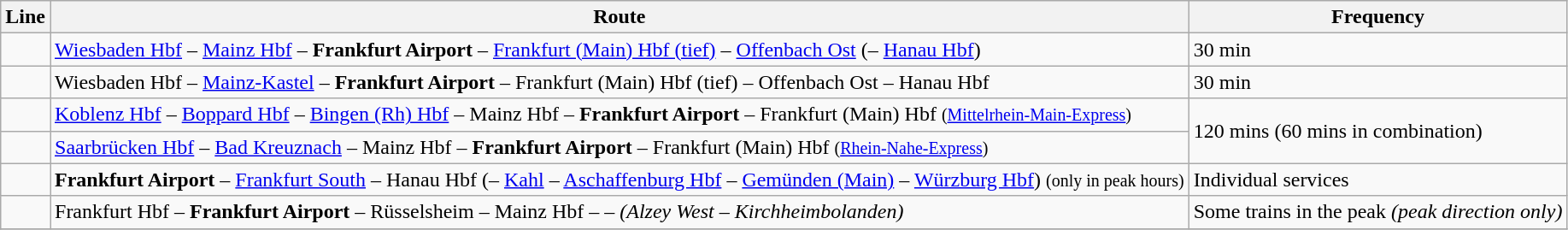<table class="wikitable">
<tr>
<th>Line</th>
<th>Route</th>
<th>Frequency</th>
</tr>
<tr>
<td></td>
<td><a href='#'>Wiesbaden Hbf</a> – <a href='#'>Mainz Hbf</a> – <strong>Frankfurt Airport</strong> – <a href='#'>Frankfurt (Main) Hbf (tief)</a> – <a href='#'>Offenbach Ost</a> (– <a href='#'>Hanau Hbf</a>)</td>
<td>30 min</td>
</tr>
<tr>
<td></td>
<td>Wiesbaden Hbf – <a href='#'>Mainz-Kastel</a> – <strong>Frankfurt Airport</strong> – Frankfurt (Main) Hbf (tief) – Offenbach Ost – Hanau Hbf</td>
<td>30 min</td>
</tr>
<tr>
<td></td>
<td><a href='#'>Koblenz Hbf</a> – <a href='#'>Boppard Hbf</a> – <a href='#'>Bingen (Rh) Hbf</a> – Mainz Hbf – <strong>Frankfurt Airport</strong> – Frankfurt (Main) Hbf <small>(<a href='#'>Mittelrhein-Main-Express</a>)</small></td>
<td rowspan=2>120 mins (60 mins in combination)</td>
</tr>
<tr>
<td></td>
<td><a href='#'>Saarbrücken Hbf</a> – <a href='#'>Bad Kreuznach</a> – Mainz Hbf – <strong>Frankfurt Airport</strong> – Frankfurt (Main) Hbf <small>(<a href='#'>Rhein-Nahe-Express</a>)</small></td>
</tr>
<tr>
<td></td>
<td><strong>Frankfurt Airport</strong> – <a href='#'>Frankfurt South</a> – Hanau Hbf (– <a href='#'>Kahl</a> – <a href='#'>Aschaffenburg Hbf</a> – <a href='#'>Gemünden (Main)</a> – <a href='#'>Würzburg Hbf</a>) <small>(only in peak hours)</small></td>
<td>Individual services</td>
</tr>
<tr>
<td></td>
<td>Frankfurt Hbf – <strong>Frankfurt Airport</strong> – Rüsselsheim – Mainz Hbf –  – <em>(Alzey West – Kirchheimbolanden)</em></td>
<td>Some trains in the peak <em>(peak direction only)</em></td>
</tr>
<tr>
</tr>
</table>
